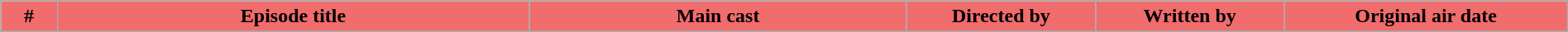<table class="wikitable plainrowheaders" style="margin: auto; width: 100%">
<tr>
<th style="background:#F16C6C;" width="3%;">#</th>
<th style="background:#F16C6C;" width="25%;">Episode title</th>
<th style="background:#F16C6C;" width="20%;">Main cast</th>
<th style="background:#F16C6C;" width="10%;">Directed by</th>
<th style="background:#F16C6C;" width="10%;">Written by</th>
<th style="background:#F16C6C;" width="15%;">Original air date</th>
</tr>
<tr>
</tr>
</table>
